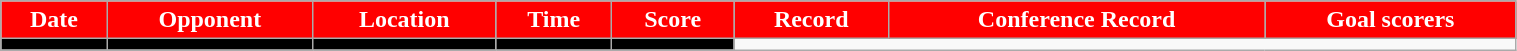<table class="wikitable" width="80%">
<tr align="center"  style="background:red;color:#FFFFFF;">
<td><strong>Date</strong></td>
<td><strong>Opponent</strong></td>
<td><strong>Location</strong></td>
<td><strong>Time</strong></td>
<td><strong>Score</strong></td>
<td><strong>Record</strong></td>
<td><strong>Conference Record</strong></td>
<td><strong>Goal scorers</strong></td>
</tr>
<tr align="center" bgcolor=" ">
<td></td>
<td></td>
<td></td>
<td></td>
<td></td>
</tr>
</table>
